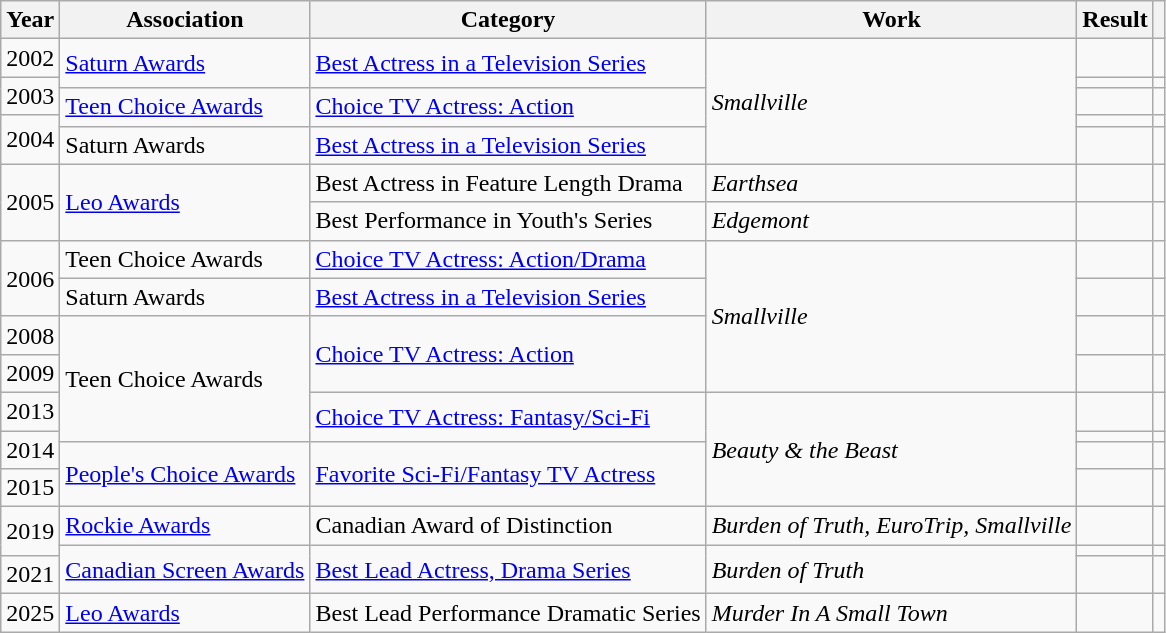<table class="wikitable">
<tr>
<th>Year</th>
<th>Association</th>
<th>Category</th>
<th>Work</th>
<th>Result</th>
<th></th>
</tr>
<tr>
<td style="text-align:center">2002</td>
<td rowspan=2><a href='#'>Saturn Awards</a></td>
<td rowspan=2><a href='#'>Best Actress in a Television Series</a></td>
<td rowspan=5><em>Smallville</em></td>
<td></td>
<td></td>
</tr>
<tr>
<td rowspan=2 style="text-align:center">2003</td>
<td></td>
<td></td>
</tr>
<tr>
<td rowspan=2><a href='#'>Teen Choice Awards</a></td>
<td rowspan=2><a href='#'>Choice TV Actress: Action</a></td>
<td></td>
<td></td>
</tr>
<tr>
<td rowspan=2 style="text-align:center">2004</td>
<td></td>
<td></td>
</tr>
<tr>
<td>Saturn Awards</td>
<td><a href='#'>Best Actress in a Television Series</a></td>
<td></td>
<td></td>
</tr>
<tr>
<td rowspan=2>2005</td>
<td rowspan=2><a href='#'>Leo Awards</a></td>
<td>Best Actress in Feature Length Drama</td>
<td><em>Earthsea</em></td>
<td></td>
<td></td>
</tr>
<tr>
<td>Best Performance in Youth's Series</td>
<td><em>Edgemont</em></td>
<td></td>
<td></td>
</tr>
<tr>
<td rowspan=2 style="text-align:center">2006</td>
<td rowspan=1>Teen Choice Awards</td>
<td><a href='#'>Choice TV Actress: Action/Drama</a></td>
<td rowspan=4><em>Smallville</em></td>
<td></td>
<td></td>
</tr>
<tr>
<td>Saturn Awards</td>
<td><a href='#'>Best Actress in a Television Series</a></td>
<td></td>
<td></td>
</tr>
<tr>
<td style="text-align:center">2008</td>
<td rowspan=4>Teen Choice Awards</td>
<td rowspan=2><a href='#'>Choice TV Actress: Action</a></td>
<td></td>
<td></td>
</tr>
<tr>
<td style="text-align:center">2009</td>
<td></td>
<td></td>
</tr>
<tr>
<td style="text-align:center">2013</td>
<td rowspan=2><a href='#'>Choice TV Actress: Fantasy/Sci-Fi</a></td>
<td rowspan=4><em>Beauty & the Beast</em></td>
<td></td>
<td></td>
</tr>
<tr>
<td rowspan=2 style="text-align:center">2014</td>
<td></td>
<td></td>
</tr>
<tr>
<td rowspan=2><a href='#'>People's Choice Awards</a></td>
<td rowspan=2><a href='#'>Favorite Sci-Fi/Fantasy TV Actress</a></td>
<td></td>
<td></td>
</tr>
<tr>
<td style="text-align:center">2015</td>
<td></td>
<td></td>
</tr>
<tr>
<td rowspan=2 style="text-align:center">2019</td>
<td><a href='#'>Rockie Awards</a></td>
<td>Canadian Award of Distinction</td>
<td><em>Burden of Truth, EuroTrip, Smallville</em></td>
<td></td>
<td></td>
</tr>
<tr>
<td rowspan=2><a href='#'>Canadian Screen Awards</a></td>
<td rowspan=2><a href='#'>Best Lead Actress, Drama Series</a></td>
<td rowspan=2><em>Burden of Truth</em></td>
<td></td>
<td></td>
</tr>
<tr>
<td style="text-align:center">2021</td>
<td></td>
<td></td>
</tr>
<tr>
<td style="text-align: center;">2025</td>
<td><a href='#'>Leo Awards</a></td>
<td>Best Lead Performance Dramatic Series</td>
<td><em>Murder In A Small Town</em></td>
<td></td>
<td></td>
</tr>
</table>
